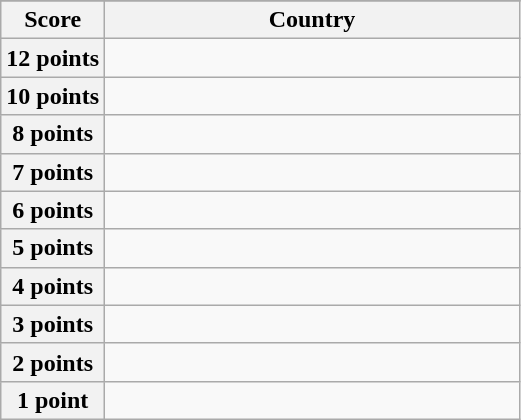<table class="wikitable">
<tr>
</tr>
<tr>
<th scope="col" width="20%">Score</th>
<th scope="col">Country</th>
</tr>
<tr>
<th scope="row">12 points</th>
<td></td>
</tr>
<tr>
<th scope="row">10 points</th>
<td></td>
</tr>
<tr>
<th scope="row">8 points</th>
<td></td>
</tr>
<tr>
<th scope="row">7 points</th>
<td></td>
</tr>
<tr>
<th scope="row">6 points</th>
<td></td>
</tr>
<tr>
<th scope="row">5 points</th>
<td></td>
</tr>
<tr>
<th scope="row">4 points</th>
<td></td>
</tr>
<tr>
<th scope="row">3 points</th>
<td></td>
</tr>
<tr>
<th scope="row">2 points</th>
<td></td>
</tr>
<tr>
<th scope="row">1 point</th>
<td></td>
</tr>
</table>
